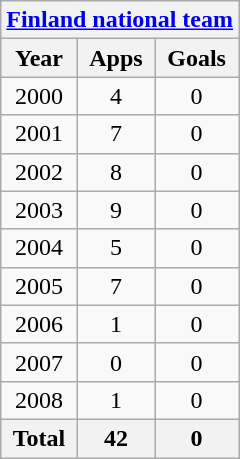<table class="wikitable" style="text-align:center">
<tr>
<th colspan=3><a href='#'>Finland national team</a></th>
</tr>
<tr>
<th>Year</th>
<th>Apps</th>
<th>Goals</th>
</tr>
<tr>
<td>2000</td>
<td>4</td>
<td>0</td>
</tr>
<tr>
<td>2001</td>
<td>7</td>
<td>0</td>
</tr>
<tr>
<td>2002</td>
<td>8</td>
<td>0</td>
</tr>
<tr>
<td>2003</td>
<td>9</td>
<td>0</td>
</tr>
<tr>
<td>2004</td>
<td>5</td>
<td>0</td>
</tr>
<tr>
<td>2005</td>
<td>7</td>
<td>0</td>
</tr>
<tr>
<td>2006</td>
<td>1</td>
<td>0</td>
</tr>
<tr>
<td>2007</td>
<td>0</td>
<td>0</td>
</tr>
<tr>
<td>2008</td>
<td>1</td>
<td>0</td>
</tr>
<tr>
<th>Total</th>
<th>42</th>
<th>0</th>
</tr>
</table>
